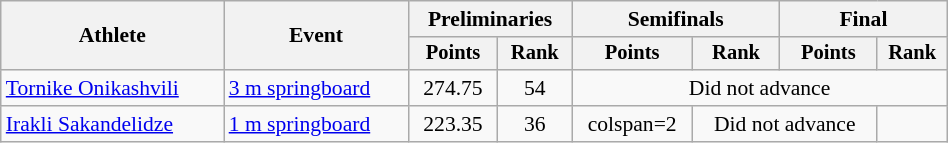<table class="wikitable" style="text-align:center; font-size:90%; width:50%;">
<tr>
<th rowspan=2>Athlete</th>
<th rowspan=2>Event</th>
<th colspan=2>Preliminaries</th>
<th colspan=2>Semifinals</th>
<th colspan=2>Final</th>
</tr>
<tr style="font-size:95%">
<th>Points</th>
<th>Rank</th>
<th>Points</th>
<th>Rank</th>
<th>Points</th>
<th>Rank</th>
</tr>
<tr>
<td align=left><a href='#'>Tornike Onikashvili</a></td>
<td align=left><a href='#'>3 m springboard</a></td>
<td>274.75</td>
<td>54</td>
<td colspan=4>Did not advance</td>
</tr>
<tr>
<td align=left><a href='#'>Irakli Sakandelidze</a></td>
<td align=left><a href='#'>1 m springboard</a></td>
<td>223.35</td>
<td>36</td>
<td>colspan=2 </td>
<td colspan=2>Did not advance</td>
</tr>
</table>
